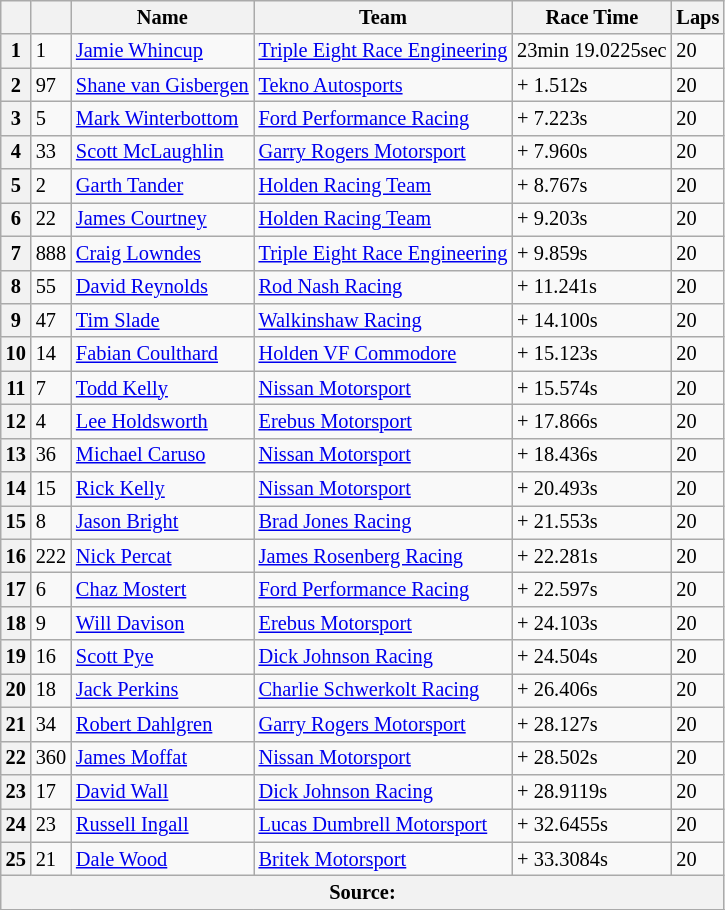<table class="wikitable" style="font-size: 85%;">
<tr>
<th></th>
<th></th>
<th>Name</th>
<th>Team</th>
<th>Race Time</th>
<th>Laps</th>
</tr>
<tr>
<th>1</th>
<td>1</td>
<td> <a href='#'>Jamie Whincup</a></td>
<td><a href='#'>Triple Eight Race Engineering</a></td>
<td>23min 19.0225sec</td>
<td>20</td>
</tr>
<tr>
<th>2</th>
<td>97</td>
<td> <a href='#'>Shane van Gisbergen</a></td>
<td><a href='#'>Tekno Autosports</a></td>
<td>+ 1.512s</td>
<td>20</td>
</tr>
<tr>
<th>3</th>
<td>5</td>
<td> <a href='#'>Mark Winterbottom</a></td>
<td><a href='#'>Ford Performance Racing</a></td>
<td>+ 7.223s</td>
<td>20</td>
</tr>
<tr>
<th>4</th>
<td>33</td>
<td> <a href='#'>Scott McLaughlin</a></td>
<td><a href='#'>Garry Rogers Motorsport</a></td>
<td>+ 7.960s</td>
<td>20</td>
</tr>
<tr>
<th>5</th>
<td>2</td>
<td> <a href='#'>Garth Tander</a></td>
<td><a href='#'>Holden Racing Team</a></td>
<td>+ 8.767s</td>
<td>20</td>
</tr>
<tr>
<th>6</th>
<td>22</td>
<td> <a href='#'>James Courtney</a></td>
<td><a href='#'>Holden Racing Team</a></td>
<td>+ 9.203s</td>
<td>20</td>
</tr>
<tr>
<th>7</th>
<td>888</td>
<td> <a href='#'>Craig Lowndes</a></td>
<td><a href='#'>Triple Eight Race Engineering</a></td>
<td>+ 9.859s</td>
<td>20</td>
</tr>
<tr>
<th>8</th>
<td>55</td>
<td> <a href='#'>David Reynolds</a></td>
<td><a href='#'>Rod Nash Racing</a></td>
<td>+ 11.241s</td>
<td>20</td>
</tr>
<tr>
<th>9</th>
<td>47</td>
<td> <a href='#'>Tim Slade</a></td>
<td><a href='#'>Walkinshaw Racing</a></td>
<td>+ 14.100s</td>
<td>20</td>
</tr>
<tr>
<th>10</th>
<td>14</td>
<td> <a href='#'>Fabian Coulthard</a></td>
<td><a href='#'>Holden VF Commodore</a></td>
<td>+ 15.123s</td>
<td>20</td>
</tr>
<tr>
<th>11</th>
<td>7</td>
<td> <a href='#'>Todd Kelly</a></td>
<td><a href='#'>Nissan Motorsport</a></td>
<td>+ 15.574s</td>
<td>20</td>
</tr>
<tr>
<th>12</th>
<td>4</td>
<td> <a href='#'>Lee Holdsworth</a></td>
<td><a href='#'>Erebus Motorsport</a></td>
<td>+ 17.866s</td>
<td>20</td>
</tr>
<tr>
<th>13</th>
<td>36</td>
<td> <a href='#'>Michael Caruso</a></td>
<td><a href='#'>Nissan Motorsport</a></td>
<td>+ 18.436s</td>
<td>20</td>
</tr>
<tr>
<th>14</th>
<td>15</td>
<td> <a href='#'>Rick Kelly</a></td>
<td><a href='#'>Nissan Motorsport</a></td>
<td>+ 20.493s</td>
<td>20</td>
</tr>
<tr>
<th>15</th>
<td>8</td>
<td> <a href='#'>Jason Bright</a></td>
<td><a href='#'>Brad Jones Racing</a></td>
<td>+ 21.553s</td>
<td>20</td>
</tr>
<tr>
<th>16</th>
<td>222</td>
<td> <a href='#'>Nick Percat</a></td>
<td><a href='#'>James Rosenberg Racing</a></td>
<td>+ 22.281s</td>
<td>20</td>
</tr>
<tr>
<th>17</th>
<td>6</td>
<td> <a href='#'>Chaz Mostert</a></td>
<td><a href='#'>Ford Performance Racing</a></td>
<td>+ 22.597s</td>
<td>20</td>
</tr>
<tr>
<th>18</th>
<td>9</td>
<td> <a href='#'>Will Davison</a></td>
<td><a href='#'>Erebus Motorsport</a></td>
<td>+ 24.103s</td>
<td>20</td>
</tr>
<tr>
<th>19</th>
<td>16</td>
<td> <a href='#'>Scott Pye</a></td>
<td><a href='#'>Dick Johnson Racing</a></td>
<td>+ 24.504s</td>
<td>20</td>
</tr>
<tr>
<th>20</th>
<td>18</td>
<td> <a href='#'>Jack Perkins</a></td>
<td><a href='#'>Charlie Schwerkolt Racing</a></td>
<td>+ 26.406s</td>
<td>20</td>
</tr>
<tr>
<th>21</th>
<td>34</td>
<td> <a href='#'>Robert Dahlgren</a></td>
<td><a href='#'>Garry Rogers Motorsport</a></td>
<td>+ 28.127s</td>
<td>20</td>
</tr>
<tr>
<th>22</th>
<td>360</td>
<td> <a href='#'>James Moffat</a></td>
<td><a href='#'>Nissan Motorsport</a></td>
<td>+ 28.502s</td>
<td>20</td>
</tr>
<tr>
<th>23</th>
<td>17</td>
<td> <a href='#'>David Wall</a></td>
<td><a href='#'>Dick Johnson Racing</a></td>
<td>+ 28.9119s</td>
<td>20</td>
</tr>
<tr>
<th>24</th>
<td>23</td>
<td> <a href='#'>Russell Ingall</a></td>
<td><a href='#'>Lucas Dumbrell Motorsport</a></td>
<td>+ 32.6455s</td>
<td>20</td>
</tr>
<tr>
<th>25</th>
<td>21</td>
<td> <a href='#'>Dale Wood</a></td>
<td><a href='#'>Britek Motorsport</a></td>
<td>+ 33.3084s</td>
<td>20</td>
</tr>
<tr>
<th colspan="6">Source:</th>
</tr>
<tr>
</tr>
</table>
